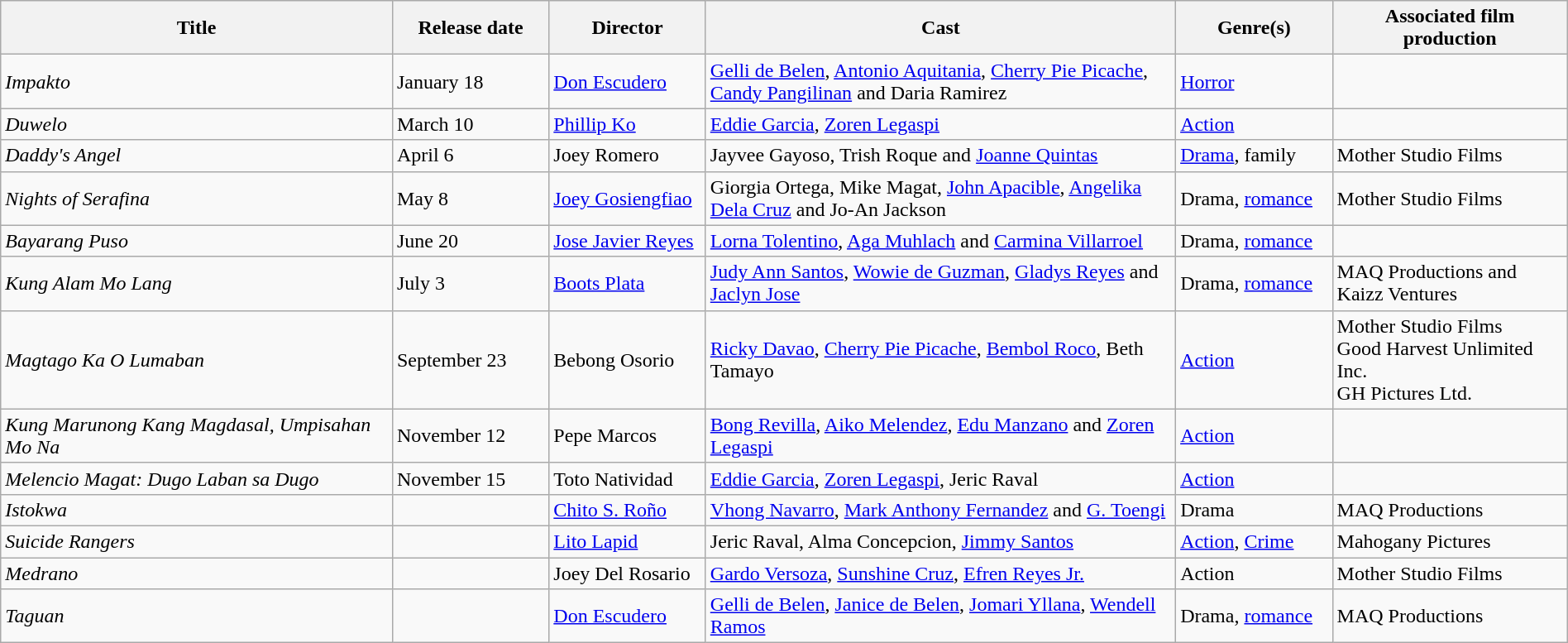<table class="wikitable" style="width:100%;">
<tr>
<th style="width:25%;">Title</th>
<th style="width:10%;">Release date</th>
<th style="width:10%;">Director</th>
<th style="width:30%;">Cast</th>
<th style="width:10%;">Genre(s)</th>
<th style="width:15%;">Associated film production</th>
</tr>
<tr>
<td><em>Impakto</em></td>
<td>January 18</td>
<td><a href='#'>Don Escudero</a></td>
<td><a href='#'>Gelli de Belen</a>, <a href='#'>Antonio Aquitania</a>, <a href='#'>Cherry Pie Picache</a>, <a href='#'>Candy Pangilinan</a> and Daria Ramirez</td>
<td><a href='#'>Horror</a></td>
<td></td>
</tr>
<tr>
<td><em>Duwelo</em></td>
<td>March 10</td>
<td><a href='#'>Phillip Ko</a></td>
<td><a href='#'>Eddie Garcia</a>, <a href='#'>Zoren Legaspi</a></td>
<td><a href='#'>Action</a></td>
<td></td>
</tr>
<tr>
<td><em>Daddy's Angel</em></td>
<td>April 6</td>
<td>Joey Romero</td>
<td>Jayvee Gayoso, Trish Roque and <a href='#'>Joanne Quintas</a></td>
<td><a href='#'>Drama</a>, family</td>
<td>Mother Studio Films</td>
</tr>
<tr>
<td><em>Nights of Serafina</em></td>
<td>May 8</td>
<td><a href='#'>Joey Gosiengfiao</a></td>
<td>Giorgia Ortega, Mike Magat, <a href='#'>John Apacible</a>, <a href='#'>Angelika Dela Cruz</a> and Jo-An Jackson</td>
<td>Drama, <a href='#'>romance</a></td>
<td>Mother Studio Films</td>
</tr>
<tr>
<td><em>Bayarang Puso</em></td>
<td>June 20</td>
<td><a href='#'>Jose Javier Reyes</a></td>
<td><a href='#'>Lorna Tolentino</a>, <a href='#'>Aga Muhlach</a> and <a href='#'>Carmina Villarroel</a></td>
<td>Drama, <a href='#'>romance</a></td>
<td></td>
</tr>
<tr>
<td><em>Kung Alam Mo Lang</em></td>
<td>July 3</td>
<td><a href='#'>Boots Plata</a></td>
<td><a href='#'>Judy Ann Santos</a>, <a href='#'>Wowie de Guzman</a>, <a href='#'>Gladys Reyes</a> and <a href='#'>Jaclyn Jose</a></td>
<td>Drama, <a href='#'>romance</a></td>
<td>MAQ Productions and Kaizz Ventures</td>
</tr>
<tr>
<td><em>Magtago Ka O Lumaban</em></td>
<td>September 23</td>
<td>Bebong Osorio</td>
<td><a href='#'>Ricky Davao</a>, <a href='#'>Cherry Pie Picache</a>, <a href='#'>Bembol Roco</a>, Beth Tamayo</td>
<td><a href='#'>Action</a></td>
<td>Mother Studio Films<br>Good Harvest Unlimited Inc.<br> GH Pictures Ltd.</td>
</tr>
<tr>
<td><em>Kung Marunong Kang Magdasal, Umpisahan Mo Na</em></td>
<td>November 12</td>
<td>Pepe Marcos</td>
<td><a href='#'>Bong Revilla</a>, <a href='#'>Aiko Melendez</a>, <a href='#'>Edu Manzano</a> and <a href='#'>Zoren Legaspi</a></td>
<td><a href='#'>Action</a></td>
<td></td>
</tr>
<tr>
<td><em>Melencio Magat: Dugo Laban sa Dugo</em></td>
<td>November 15</td>
<td>Toto Natividad</td>
<td><a href='#'>Eddie Garcia</a>, <a href='#'>Zoren Legaspi</a>, Jeric Raval</td>
<td><a href='#'>Action</a></td>
<td></td>
</tr>
<tr>
<td><em>Istokwa</em></td>
<td></td>
<td><a href='#'>Chito S. Roño</a></td>
<td><a href='#'>Vhong Navarro</a>, <a href='#'>Mark Anthony Fernandez</a> and <a href='#'>G. Toengi</a></td>
<td>Drama</td>
<td>MAQ Productions</td>
</tr>
<tr>
<td><em>Suicide Rangers</em></td>
<td></td>
<td><a href='#'>Lito Lapid</a></td>
<td>Jeric Raval, Alma Concepcion, <a href='#'>Jimmy Santos</a></td>
<td><a href='#'>Action</a>, <a href='#'>Crime</a></td>
<td>Mahogany Pictures</td>
</tr>
<tr>
<td><em>Medrano</em></td>
<td></td>
<td>Joey Del Rosario</td>
<td><a href='#'>Gardo Versoza</a>, <a href='#'>Sunshine Cruz</a>, <a href='#'>Efren Reyes Jr.</a></td>
<td>Action</td>
<td>Mother Studio Films</td>
</tr>
<tr>
<td><em>Taguan</em></td>
<td></td>
<td><a href='#'>Don Escudero</a></td>
<td><a href='#'>Gelli de Belen</a>, <a href='#'>Janice de Belen</a>, <a href='#'>Jomari Yllana</a>, <a href='#'>Wendell Ramos</a></td>
<td>Drama, <a href='#'>romance</a></td>
<td>MAQ Productions</td>
</tr>
</table>
